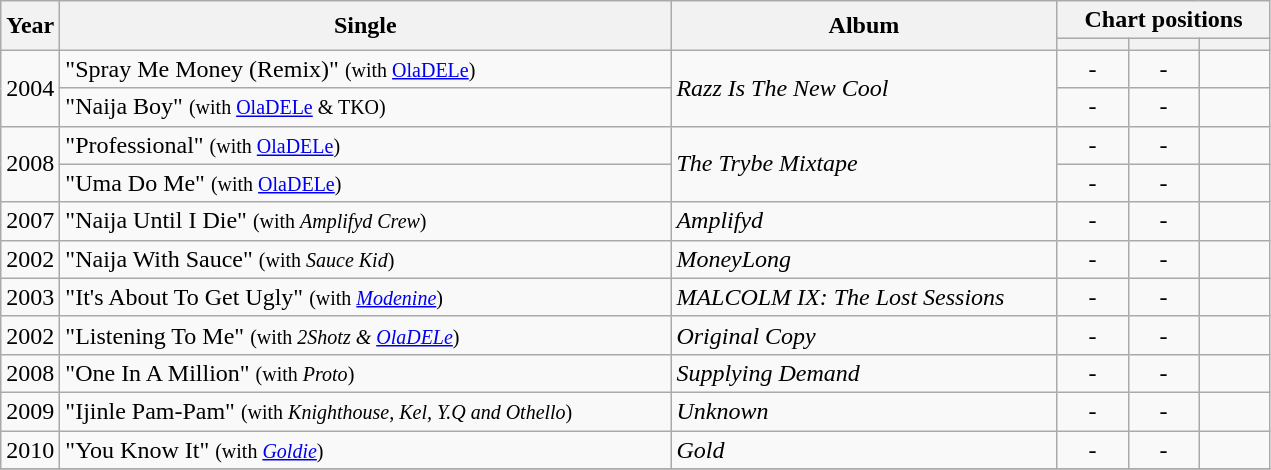<table class="wikitable">
<tr>
<th rowspan="2">Year</th>
<th rowspan="2" width="400">Single</th>
<th rowspan="2" width="250">Album</th>
<th colspan="9">Chart positions</th>
</tr>
<tr>
<th width="40"></th>
<th width="40"></th>
<th width="40"></th>
</tr>
<tr>
<td align="center" rowspan="2">2004</td>
<td align="left">"Spray Me Money (Remix)" <small>(with <a href='#'>OlaDELe</a>)</small></td>
<td align="left" rowspan="2"><em>Razz Is The New Cool</em></td>
<td align="center">-</td>
<td align="center">-</td>
<td align="center"></td>
</tr>
<tr>
<td align="left">"Naija Boy" <small>(with <a href='#'>OlaDELe</a> & TKO)</small></td>
<td align="center">-</td>
<td align="center">-</td>
<td align="center"></td>
</tr>
<tr>
<td align="center" rowspan="2">2008</td>
<td align="left">"Professional" <small>(with <a href='#'>OlaDELe</a>)</small></td>
<td align="left" rowspan="2"><em>The Trybe Mixtape</em></td>
<td align="center">-</td>
<td align="center">-</td>
<td align="center"></td>
</tr>
<tr>
<td align="left">"Uma Do Me" <small>(with <a href='#'>OlaDELe</a>)</small></td>
<td align="center">-</td>
<td align="center">-</td>
<td align="center"></td>
</tr>
<tr>
<td align="center" rowspan="1">2007</td>
<td align="left">"Naija Until I Die" <small>(with <em>Amplifyd Crew</em>)</small></td>
<td align="left" rowspan="1"><em>Amplifyd</em></td>
<td align="center">-</td>
<td align="center">-</td>
<td align="center"></td>
</tr>
<tr>
<td align="center" rowspan="1">2002</td>
<td align="left">"Naija With Sauce" <small>(with <em>Sauce Kid</em>)</small></td>
<td align="left" rowspan="1"><em>MoneyLong</em></td>
<td align="center">-</td>
<td align="center">-</td>
<td align="center"></td>
</tr>
<tr>
<td align="center" rowspan="1">2003</td>
<td align="left">"It's About To Get Ugly" <small>(with <em><a href='#'>Modenine</a></em>)</small></td>
<td align="left" rowspan="1"><em>MALCOLM IX: The Lost Sessions</em></td>
<td align="center">-</td>
<td align="center">-</td>
<td align="center"></td>
</tr>
<tr>
<td align="center" rowspan="1">2002</td>
<td align="left">"Listening To Me" <small>(with <em>2Shotz & <a href='#'>OlaDELe</a></em>)</small></td>
<td align="left" rowspan="1"><em>Original Copy</em></td>
<td align="center">-</td>
<td align="center">-</td>
<td align="center"></td>
</tr>
<tr>
<td align="center" rowspan="1">2008</td>
<td align="left">"One In A Million" <small>(with <em>Proto</em>)</small></td>
<td align="left" rowspan="1"><em>Supplying Demand</em></td>
<td align="center">-</td>
<td align="center">-</td>
<td align="center"></td>
</tr>
<tr>
<td align="center" rowspan="1">2009</td>
<td align="left">"Ijinle Pam-Pam" <small>(with <em>Knighthouse, Kel, Y.Q and Othello</em>)</small></td>
<td align="left" rowspan="1"><em>Unknown</em></td>
<td align="center">-</td>
<td align="center">-</td>
<td align="center"></td>
</tr>
<tr>
<td align="center" rowspan="1">2010</td>
<td align="left">"You Know It" <small>(with <em><a href='#'>Goldie</a></em>)</small></td>
<td align="left" rowspan="1"><em>Gold</em></td>
<td align="center">-</td>
<td align="center">-</td>
<td align="center"></td>
</tr>
<tr>
</tr>
</table>
